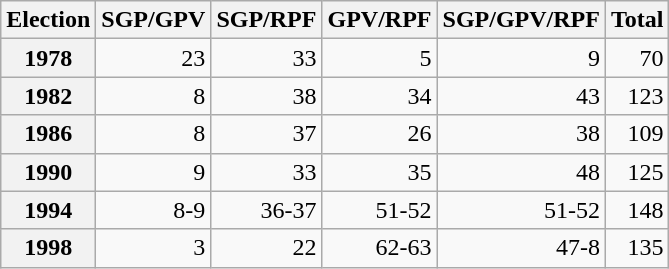<table class="wikitable sortable floatright" style="text-align:right">
<tr>
<th scope="col">Election</th>
<th scope="col">SGP/GPV</th>
<th scope="col">SGP/RPF</th>
<th scope="col">GPV/RPF</th>
<th scope="col">SGP/GPV/RPF</th>
<th scope="col">Total</th>
</tr>
<tr>
<th scope="row">1978</th>
<td>23</td>
<td>33</td>
<td>5</td>
<td>9</td>
<td>70</td>
</tr>
<tr>
<th scope="row">1982</th>
<td>8</td>
<td>38</td>
<td>34</td>
<td>43</td>
<td>123</td>
</tr>
<tr>
<th scope="row">1986</th>
<td>8</td>
<td>37</td>
<td>26</td>
<td>38</td>
<td>109</td>
</tr>
<tr>
<th scope="row">1990</th>
<td>9</td>
<td>33</td>
<td>35</td>
<td>48</td>
<td>125</td>
</tr>
<tr>
<th scope="row">1994</th>
<td>8-9</td>
<td>36-37</td>
<td>51-52</td>
<td>51-52</td>
<td>148</td>
</tr>
<tr>
<th scope="row">1998</th>
<td>3</td>
<td>22</td>
<td>62-63</td>
<td>47-8</td>
<td>135</td>
</tr>
</table>
